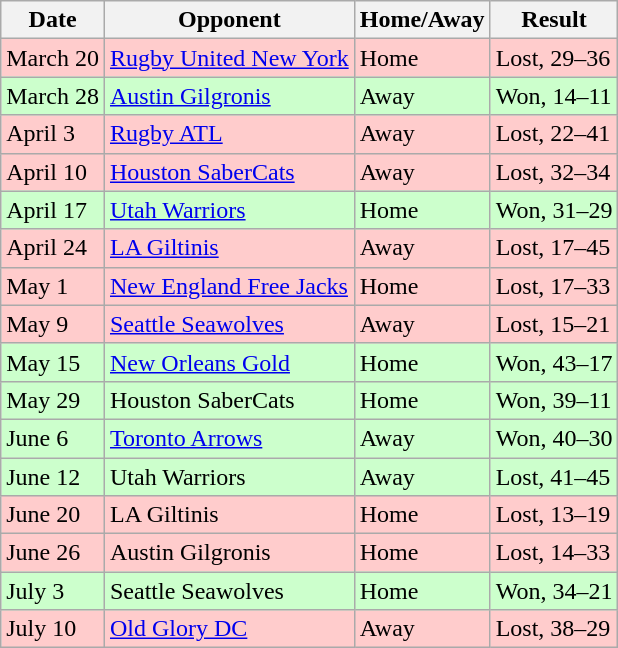<table class="wikitable">
<tr>
<th>Date</th>
<th>Opponent</th>
<th>Home/Away</th>
<th>Result</th>
</tr>
<tr bgcolor="#FFCCCC">
<td>March 20</td>
<td><a href='#'>Rugby United New York</a></td>
<td>Home</td>
<td>Lost, 29–36</td>
</tr>
<tr bgcolor="#CCFFCC">
<td>March 28</td>
<td><a href='#'>Austin Gilgronis</a></td>
<td>Away</td>
<td>Won, 14–11</td>
</tr>
<tr bgcolor="#FFCCCC">
<td>April 3</td>
<td><a href='#'>Rugby ATL</a></td>
<td>Away</td>
<td>Lost, 22–41</td>
</tr>
<tr bgcolor="#FFCCCC">
<td>April 10</td>
<td><a href='#'>Houston SaberCats</a></td>
<td>Away</td>
<td>Lost, 32–34</td>
</tr>
<tr bgcolor="#CCFFCC">
<td>April 17</td>
<td><a href='#'>Utah Warriors</a></td>
<td>Home</td>
<td>Won, 31–29</td>
</tr>
<tr bgcolor="#FFCCCC">
<td>April 24</td>
<td><a href='#'>LA Giltinis</a></td>
<td>Away</td>
<td>Lost, 17–45</td>
</tr>
<tr bgcolor="#FFCCCC">
<td>May 1</td>
<td><a href='#'>New England Free Jacks</a></td>
<td>Home</td>
<td>Lost, 17–33</td>
</tr>
<tr bgcolor="#FFCCCC">
<td>May 9</td>
<td><a href='#'>Seattle Seawolves</a></td>
<td>Away</td>
<td>Lost, 15–21</td>
</tr>
<tr bgcolor="#CCFFCC">
<td>May 15</td>
<td><a href='#'>New Orleans Gold</a></td>
<td>Home</td>
<td>Won, 43–17</td>
</tr>
<tr bgcolor="#CCFFCC">
<td>May 29</td>
<td>Houston SaberCats</td>
<td>Home</td>
<td>Won, 39–11</td>
</tr>
<tr bgcolor="#CCFFCC">
<td>June 6</td>
<td><a href='#'>Toronto Arrows</a></td>
<td>Away</td>
<td>Won, 40–30</td>
</tr>
<tr bgcolor="#CCFFCC">
<td>June 12</td>
<td>Utah Warriors</td>
<td>Away</td>
<td>Lost, 41–45</td>
</tr>
<tr bgcolor="#FFCCCC">
<td>June 20</td>
<td>LA Giltinis</td>
<td>Home</td>
<td>Lost, 13–19</td>
</tr>
<tr bgcolor="#FFCCCC">
<td>June 26</td>
<td>Austin Gilgronis</td>
<td>Home</td>
<td>Lost, 14–33</td>
</tr>
<tr bgcolor="#CCFFCC">
<td>July 3</td>
<td>Seattle Seawolves</td>
<td>Home</td>
<td>Won, 34–21</td>
</tr>
<tr bgcolor= "#FFCCCC">
<td>July 10</td>
<td><a href='#'>Old Glory DC</a></td>
<td>Away</td>
<td>Lost, 38–29</td>
</tr>
</table>
